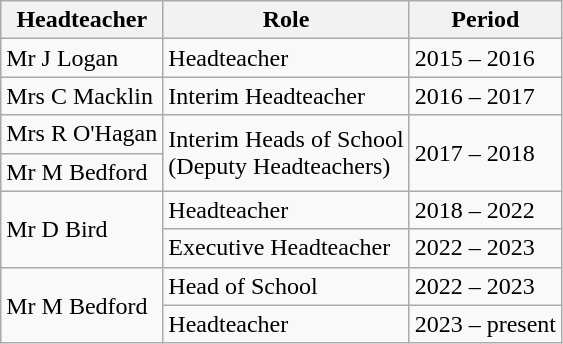<table class="wikitable">
<tr>
<th>Headteacher</th>
<th>Role</th>
<th>Period</th>
</tr>
<tr>
<td>Mr J Logan</td>
<td>Headteacher</td>
<td>2015 – 2016</td>
</tr>
<tr>
<td>Mrs C Macklin</td>
<td>Interim Headteacher</td>
<td>2016 – 2017</td>
</tr>
<tr>
<td>Mrs R O'Hagan</td>
<td rowspan="2">Interim Heads of School<br>(Deputy Headteachers)</td>
<td rowspan="2">2017 – 2018</td>
</tr>
<tr>
<td>Mr M Bedford</td>
</tr>
<tr>
<td rowspan="2">Mr D Bird</td>
<td>Headteacher</td>
<td>2018 – 2022</td>
</tr>
<tr>
<td>Executive Headteacher</td>
<td>2022 – 2023</td>
</tr>
<tr>
<td rowspan="2">Mr M Bedford</td>
<td>Head of School</td>
<td>2022 – 2023</td>
</tr>
<tr>
<td>Headteacher</td>
<td>2023 – present</td>
</tr>
</table>
